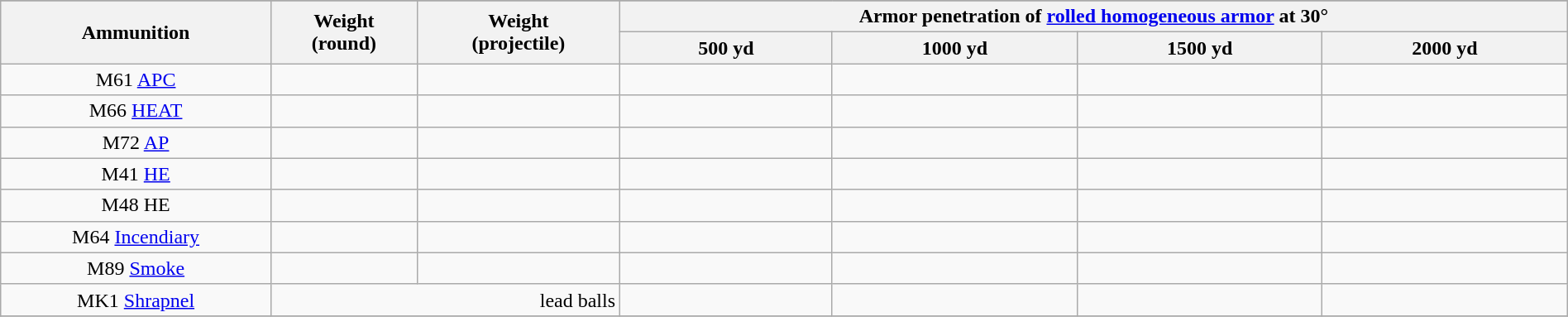<table class="wikitable" style="text-align:right; width: 100%">
<tr>
</tr>
<tr>
<th rowspan="2">Ammunition</th>
<th rowspan="2">Weight<br>(round)</th>
<th rowspan="2">Weight<br>(projectile)</th>
<th colspan="4">Armor penetration of <a href='#'>rolled homogeneous armor</a> at 30°</th>
</tr>
<tr>
<th>500 yd</th>
<th>1000 yd</th>
<th>1500 yd</th>
<th>2000 yd</th>
</tr>
<tr>
<td style="text-align:center">M61 <a href='#'>APC</a></td>
<td></td>
<td></td>
<td></td>
<td></td>
<td></td>
<td></td>
</tr>
<tr>
<td style="text-align:center">M66 <a href='#'>HEAT</a></td>
<td></td>
<td></td>
<td></td>
<td></td>
<td></td>
<td></td>
</tr>
<tr>
<td style="text-align:center">M72 <a href='#'>AP</a></td>
<td></td>
<td></td>
<td></td>
<td></td>
<td></td>
<td></td>
</tr>
<tr>
<td style="text-align:center">M41 <a href='#'>HE</a></td>
<td></td>
<td></td>
<td></td>
<td></td>
<td></td>
<td></td>
</tr>
<tr>
<td style="text-align:center">M48 HE</td>
<td></td>
<td></td>
<td></td>
<td></td>
<td></td>
<td></td>
</tr>
<tr>
<td style="text-align:center">M64 <a href='#'>Incendiary</a></td>
<td></td>
<td></td>
<td></td>
<td></td>
<td></td>
<td></td>
</tr>
<tr>
<td style="text-align:center">M89 <a href='#'>Smoke</a></td>
<td></td>
<td></td>
<td></td>
<td></td>
<td></td>
<td></td>
</tr>
<tr>
<td style="text-align:center">MK1 <a href='#'>Shrapnel</a></td>
<td colspan="2"> lead balls</td>
<td></td>
<td></td>
<td></td>
<td></td>
</tr>
<tr>
</tr>
</table>
